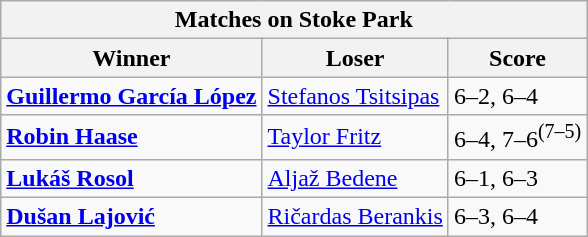<table class="wikitable">
<tr>
<th colspan=3>Matches on Stoke Park</th>
</tr>
<tr>
<th>Winner</th>
<th>Loser</th>
<th>Score</th>
</tr>
<tr>
<td><strong> <a href='#'>Guillermo García López</a></strong></td>
<td> <a href='#'>Stefanos Tsitsipas</a></td>
<td>6–2, 6–4</td>
</tr>
<tr>
<td><strong> <a href='#'>Robin Haase</a></strong></td>
<td> <a href='#'>Taylor Fritz</a></td>
<td>6–4, 7–6<sup>(7–5)</sup></td>
</tr>
<tr>
<td><strong> <a href='#'>Lukáš Rosol</a></strong></td>
<td> <a href='#'>Aljaž Bedene</a></td>
<td>6–1, 6–3</td>
</tr>
<tr>
<td><strong> <a href='#'>Dušan Lajović</a></strong></td>
<td> <a href='#'>Ričardas Berankis</a></td>
<td>6–3, 6–4</td>
</tr>
</table>
